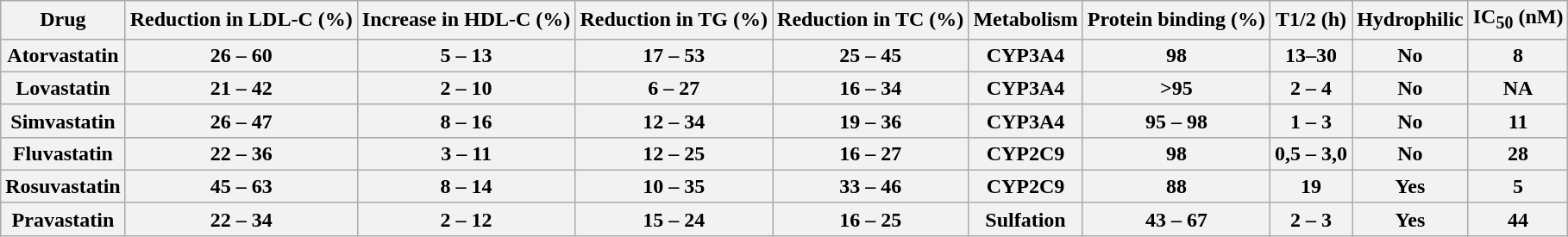<table class="wikitable">
<tr>
<th>Drug</th>
<th>Reduction in LDL-C (%)</th>
<th>Increase in HDL-C (%)</th>
<th>Reduction in TG (%)</th>
<th>Reduction in TC (%)</th>
<th>Metabolism</th>
<th>Protein binding (%)</th>
<th>T1/2 (h)</th>
<th>Hydrophilic</th>
<th>IC<sub>50</sub> (nM)</th>
</tr>
<tr>
<th>Atorvastatin</th>
<th>26 – 60</th>
<th>5 – 13</th>
<th>17 – 53</th>
<th>25 – 45</th>
<th>CYP3A4</th>
<th>98</th>
<th>13–30</th>
<th>No</th>
<th>8</th>
</tr>
<tr>
<th>Lovastatin</th>
<th>21 – 42</th>
<th>2 – 10</th>
<th>6 – 27</th>
<th>16 – 34</th>
<th>CYP3A4</th>
<th>>95</th>
<th>2 – 4</th>
<th>No</th>
<th>NA</th>
</tr>
<tr>
<th>Simvastatin</th>
<th>26 – 47</th>
<th>8 – 16</th>
<th>12 – 34</th>
<th>19 – 36</th>
<th>CYP3A4</th>
<th>95 – 98</th>
<th>1 – 3</th>
<th>No</th>
<th>11</th>
</tr>
<tr>
<th>Fluvastatin</th>
<th>22 – 36</th>
<th>3 – 11</th>
<th>12 – 25</th>
<th>16 – 27</th>
<th>CYP2C9</th>
<th>98</th>
<th>0,5 – 3,0</th>
<th>No</th>
<th>28</th>
</tr>
<tr>
<th>Rosuvastatin</th>
<th>45 – 63</th>
<th>8 – 14</th>
<th>10 – 35</th>
<th>33 – 46</th>
<th>CYP2C9</th>
<th>88</th>
<th>19</th>
<th>Yes</th>
<th>5</th>
</tr>
<tr>
<th>Pravastatin</th>
<th>22 – 34</th>
<th>2 – 12</th>
<th>15 – 24</th>
<th>16 – 25</th>
<th>Sulfation</th>
<th>43 – 67</th>
<th>2 – 3</th>
<th>Yes</th>
<th>44</th>
</tr>
</table>
